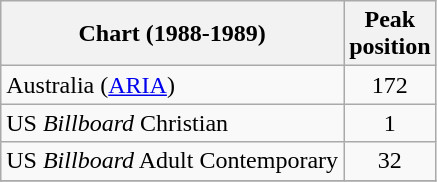<table class="wikitable">
<tr>
<th>Chart (1988-1989)</th>
<th>Peak<br>position</th>
</tr>
<tr>
<td>Australia (<a href='#'>ARIA</a>)</td>
<td align="center">172</td>
</tr>
<tr>
<td>US <em>Billboard</em> Christian</td>
<td align="center">1</td>
</tr>
<tr>
<td>US <em>Billboard</em> Adult Contemporary</td>
<td align="center">32</td>
</tr>
<tr>
</tr>
</table>
